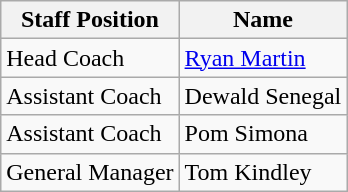<table class="wikitable">
<tr>
<th>Staff Position</th>
<th>Name</th>
</tr>
<tr>
<td>Head Coach</td>
<td><a href='#'>Ryan Martin</a></td>
</tr>
<tr>
<td>Assistant Coach</td>
<td>Dewald Senegal</td>
</tr>
<tr>
<td>Assistant Coach</td>
<td>Pom Simona</td>
</tr>
<tr>
<td>General Manager</td>
<td>Tom Kindley</td>
</tr>
</table>
